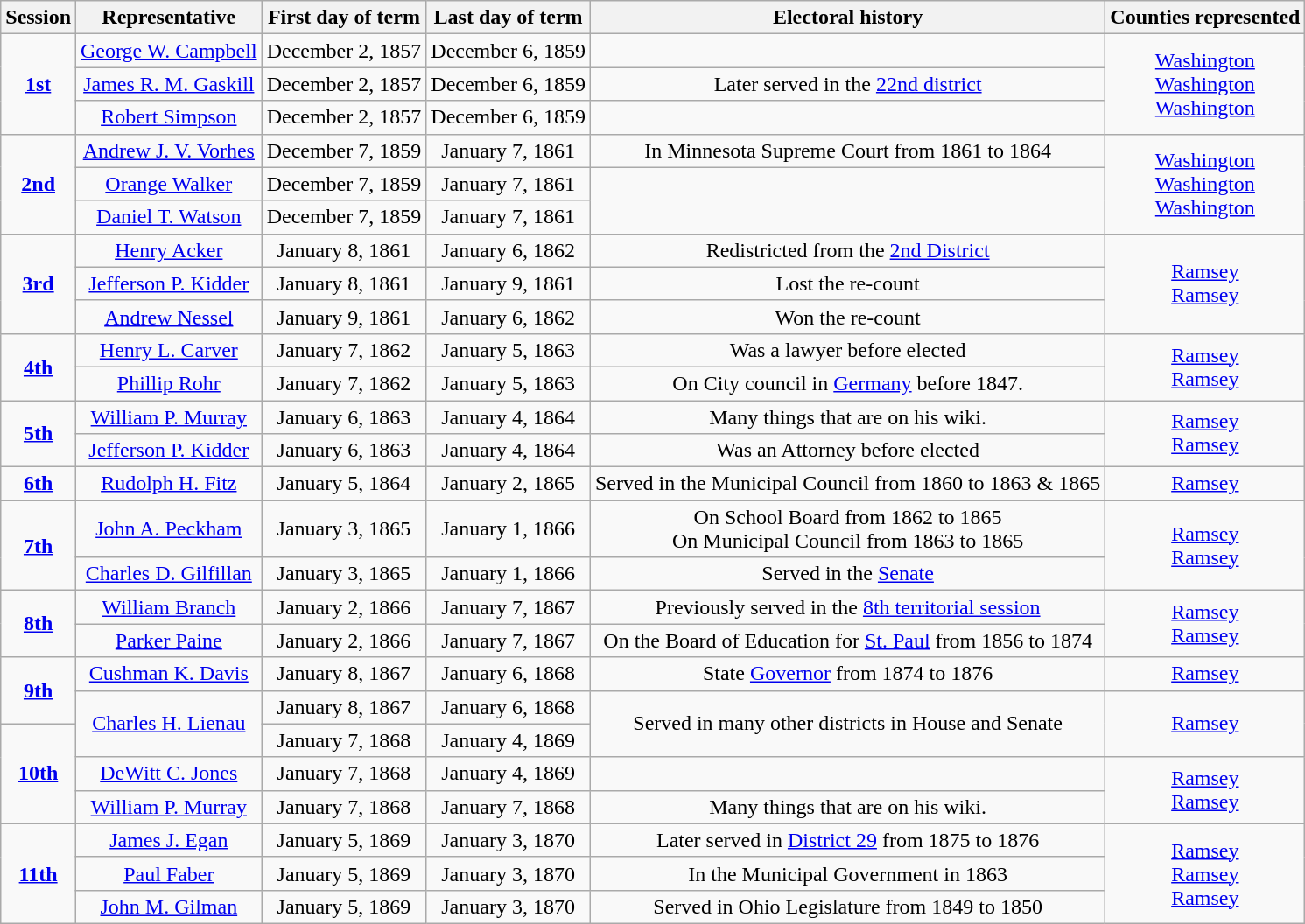<table class="wikitable" style="text-align:center">
<tr>
<th>Session</th>
<th>Representative</th>
<th>First day of term</th>
<th>Last day of term</th>
<th>Electoral history</th>
<th>Counties represented</th>
</tr>
<tr>
<td rowspan=3><a href='#'><strong>1st</strong></a></td>
<td><a href='#'>George W. Campbell</a></td>
<td>December 2, 1857</td>
<td>December 6, 1859</td>
<td></td>
<td rowspan=3><a href='#'>Washington</a><br><a href='#'>Washington</a><br><a href='#'>Washington</a></td>
</tr>
<tr>
<td><a href='#'>James R. M. Gaskill</a></td>
<td>December 2, 1857</td>
<td>December 6, 1859</td>
<td>Later served in the <a href='#'>22nd district</a></td>
</tr>
<tr>
<td><a href='#'>Robert Simpson</a></td>
<td>December 2, 1857</td>
<td>December 6, 1859</td>
<td></td>
</tr>
<tr>
<td rowspan=3><a href='#'><strong>2nd</strong></a></td>
<td><a href='#'>Andrew J. V. Vorhes</a></td>
<td>December 7, 1859</td>
<td>January 7, 1861</td>
<td>In Minnesota Supreme Court from 1861 to 1864</td>
<td rowspan=3><a href='#'>Washington</a><br><a href='#'>Washington</a><br><a href='#'>Washington</a></td>
</tr>
<tr>
<td><a href='#'>Orange Walker</a></td>
<td>December 7, 1859</td>
<td>January 7, 1861</td>
<td rowspan=2></td>
</tr>
<tr>
<td><a href='#'>Daniel T. Watson</a></td>
<td>December 7, 1859</td>
<td>January 7, 1861</td>
</tr>
<tr>
<td rowspan=3><a href='#'><strong>3rd</strong></a></td>
<td><a href='#'>Henry Acker</a></td>
<td>January 8, 1861</td>
<td>January 6, 1862</td>
<td>Redistricted from the <a href='#'>2nd District</a></td>
<td rowspan=3><a href='#'>Ramsey</a><br><a href='#'>Ramsey</a></td>
</tr>
<tr>
<td><a href='#'>Jefferson P. Kidder</a></td>
<td>January 8, 1861</td>
<td>January 9, 1861</td>
<td>Lost the re-count</td>
</tr>
<tr>
<td><a href='#'>Andrew Nessel</a></td>
<td>January 9, 1861</td>
<td>January 6, 1862</td>
<td>Won the re-count</td>
</tr>
<tr>
<td rowspan=2><a href='#'><strong>4th</strong></a></td>
<td><a href='#'>Henry L. Carver</a></td>
<td>January 7, 1862</td>
<td>January 5, 1863</td>
<td>Was a lawyer before elected</td>
<td rowspan=2><a href='#'>Ramsey</a><br><a href='#'>Ramsey</a></td>
</tr>
<tr>
<td><a href='#'>Phillip Rohr</a></td>
<td>January 7, 1862</td>
<td>January 5, 1863</td>
<td>On City council in <a href='#'>Germany</a> before 1847.</td>
</tr>
<tr>
<td rowspan=2><a href='#'><strong>5th</strong></a></td>
<td><a href='#'>William P. Murray</a></td>
<td>January 6, 1863</td>
<td>January 4, 1864</td>
<td>Many things that are on his wiki.</td>
<td rowspan=2><a href='#'>Ramsey</a><br><a href='#'>Ramsey</a></td>
</tr>
<tr>
<td><a href='#'>Jefferson P. Kidder</a></td>
<td>January 6, 1863</td>
<td>January 4, 1864</td>
<td>Was an Attorney before elected</td>
</tr>
<tr>
<td><a href='#'><strong>6th</strong></a></td>
<td><a href='#'>Rudolph H. Fitz</a></td>
<td>January 5, 1864</td>
<td>January 2, 1865</td>
<td>Served in the Municipal Council from 1860 to 1863 & 1865</td>
<td><a href='#'>Ramsey</a></td>
</tr>
<tr>
<td rowspan=2><a href='#'><strong>7th</strong></a></td>
<td><a href='#'>John A. Peckham</a></td>
<td>January 3, 1865</td>
<td>January 1, 1866</td>
<td>On School Board from 1862 to 1865<br>On Municipal Council from 1863 to 1865</td>
<td rowspan=2><a href='#'>Ramsey</a><br><a href='#'>Ramsey</a></td>
</tr>
<tr>
<td><a href='#'>Charles D. Gilfillan</a></td>
<td>January 3, 1865</td>
<td>January 1, 1866</td>
<td>Served in the <a href='#'>Senate</a></td>
</tr>
<tr>
<td rowspan=2><a href='#'><strong>8th</strong></a></td>
<td><a href='#'>William Branch</a></td>
<td>January 2, 1866</td>
<td>January 7, 1867</td>
<td>Previously served in the <a href='#'>8th territorial session</a></td>
<td rowspan=2><a href='#'>Ramsey</a><br><a href='#'>Ramsey</a></td>
</tr>
<tr>
<td><a href='#'>Parker Paine</a></td>
<td>January 2, 1866</td>
<td>January 7, 1867</td>
<td>On the Board of Education for <a href='#'>St. Paul</a> from 1856 to 1874</td>
</tr>
<tr>
<td rowspan=2><a href='#'><strong>9th</strong></a></td>
<td><a href='#'>Cushman K. Davis</a></td>
<td>January 8, 1867</td>
<td>January 6, 1868</td>
<td>State <a href='#'>Governor</a> from 1874 to 1876</td>
<td><a href='#'>Ramsey</a></td>
</tr>
<tr>
<td rowspan=2><a href='#'>Charles H. Lienau</a></td>
<td>January 8, 1867</td>
<td>January 6, 1868</td>
<td rowspan=2>Served in many other districts in House and Senate</td>
<td rowspan=2><a href='#'>Ramsey</a></td>
</tr>
<tr>
<td rowspan=3><a href='#'><strong>10th</strong></a></td>
<td>January 7, 1868</td>
<td>January 4, 1869</td>
</tr>
<tr>
<td><a href='#'>DeWitt C. Jones</a></td>
<td>January 7, 1868</td>
<td>January 4, 1869</td>
<td></td>
<td rowspan=2><a href='#'>Ramsey</a><br><a href='#'>Ramsey</a></td>
</tr>
<tr>
<td><a href='#'>William P. Murray</a></td>
<td>January 7, 1868</td>
<td>January 7, 1868</td>
<td>Many things that are on his wiki.</td>
</tr>
<tr>
<td rowspan=3><a href='#'><strong>11th</strong></a></td>
<td><a href='#'>James J. Egan</a></td>
<td>January 5, 1869</td>
<td>January 3, 1870</td>
<td>Later served in <a href='#'>District 29</a> from 1875 to 1876</td>
<td rowspan=3><a href='#'>Ramsey</a><br><a href='#'>Ramsey</a><br><a href='#'>Ramsey</a></td>
</tr>
<tr>
<td><a href='#'>Paul Faber</a></td>
<td>January 5, 1869</td>
<td>January 3, 1870</td>
<td>In the Municipal Government in 1863</td>
</tr>
<tr>
<td><a href='#'>John M. Gilman</a></td>
<td>January 5, 1869</td>
<td>January 3, 1870</td>
<td>Served in Ohio Legislature from 1849 to 1850</td>
</tr>
</table>
